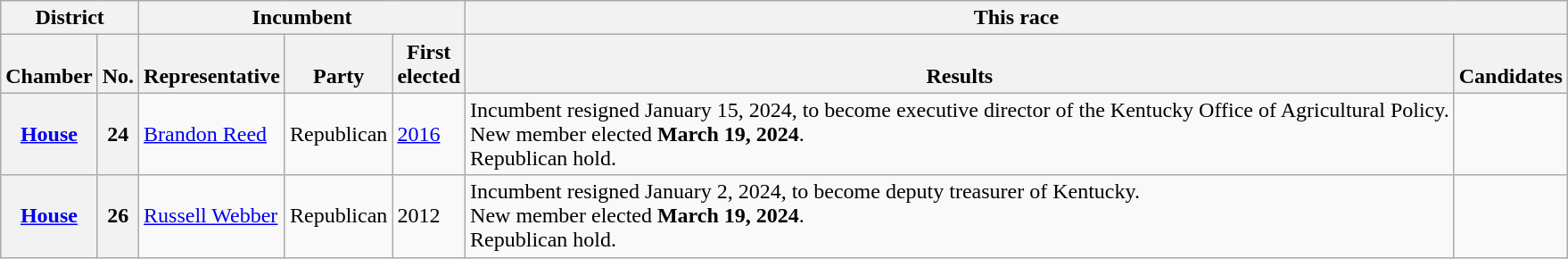<table class="wikitable sortable">
<tr valign=bottom>
<th colspan="2">District</th>
<th colspan="3">Incumbent</th>
<th colspan="2">This race</th>
</tr>
<tr valign=bottom>
<th>Chamber</th>
<th>No.</th>
<th>Representative</th>
<th>Party</th>
<th>First<br>elected</th>
<th>Results</th>
<th>Candidates</th>
</tr>
<tr>
<th><a href='#'>House</a></th>
<th>24</th>
<td><a href='#'>Brandon Reed</a></td>
<td>Republican</td>
<td><a href='#'>2016</a></td>
<td>Incumbent resigned January 15, 2024, to become executive director of the Kentucky Office of Agricultural Policy.<br>New member elected <strong>March 19, 2024</strong>.<br>Republican hold.</td>
<td nowrap></td>
</tr>
<tr>
<th><a href='#'>House</a></th>
<th>26</th>
<td><a href='#'>Russell Webber</a></td>
<td>Republican</td>
<td>2012</td>
<td>Incumbent resigned January 2, 2024, to become deputy treasurer of Kentucky.<br>New member elected <strong>March 19, 2024</strong>.<br>Republican hold.</td>
<td nowrap></td>
</tr>
</table>
